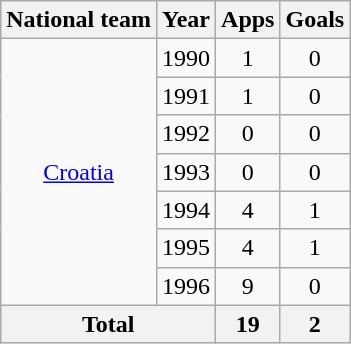<table class="wikitable" style="text-align:center">
<tr>
<th>National team</th>
<th>Year</th>
<th>Apps</th>
<th>Goals</th>
</tr>
<tr>
<td rowspan="7"><a href='#'>Croatia</a></td>
<td>1990</td>
<td>1</td>
<td>0</td>
</tr>
<tr>
<td>1991</td>
<td>1</td>
<td>0</td>
</tr>
<tr>
<td>1992</td>
<td>0</td>
<td>0</td>
</tr>
<tr>
<td>1993</td>
<td>0</td>
<td>0</td>
</tr>
<tr>
<td>1994</td>
<td>4</td>
<td>1</td>
</tr>
<tr>
<td>1995</td>
<td>4</td>
<td>1</td>
</tr>
<tr>
<td>1996</td>
<td>9</td>
<td>0</td>
</tr>
<tr>
<th colspan="2">Total</th>
<th>19</th>
<th>2</th>
</tr>
</table>
